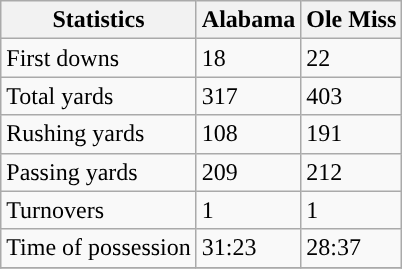<table class="wikitable" style="float: left;">
<tr>
<th>Statistics</th>
<th>Alabama</th>
<th>Ole Miss</th>
</tr>
<tr>
<td>First downs</td>
<td>18</td>
<td>22</td>
</tr>
<tr>
<td>Total yards</td>
<td>317</td>
<td>403</td>
</tr>
<tr>
<td>Rushing yards</td>
<td>108</td>
<td>191</td>
</tr>
<tr>
<td>Passing yards</td>
<td>209</td>
<td>212</td>
</tr>
<tr>
<td>Turnovers</td>
<td>1</td>
<td>1</td>
</tr>
<tr>
<td>Time of possession</td>
<td>31:23</td>
<td>28:37</td>
</tr>
<tr>
</tr>
</table>
